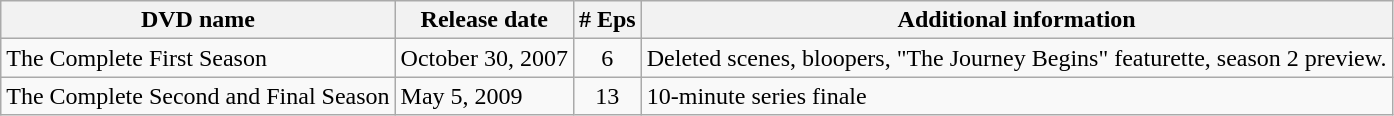<table class="wikitable">
<tr>
<th>DVD name</th>
<th>Release date</th>
<th># Eps</th>
<th>Additional information</th>
</tr>
<tr>
<td>The Complete First Season</td>
<td>October 30, 2007</td>
<td align="center">6</td>
<td>Deleted scenes, bloopers, "The Journey Begins" featurette, season 2 preview.</td>
</tr>
<tr>
<td>The Complete Second and Final Season</td>
<td>May 5, 2009</td>
<td align="center">13</td>
<td>10-minute series finale</td>
</tr>
</table>
